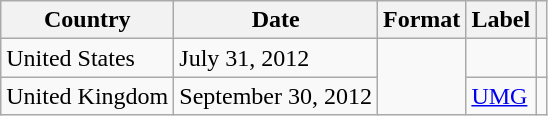<table class="wikitable">
<tr>
<th>Country</th>
<th>Date</th>
<th>Format</th>
<th>Label</th>
<th></th>
</tr>
<tr>
<td>United States</td>
<td>July 31, 2012</td>
<td rowspan="2"></td>
<td></td>
<td></td>
</tr>
<tr>
<td>United Kingdom</td>
<td>September 30, 2012</td>
<td><a href='#'>UMG</a></td>
<td></td>
</tr>
</table>
